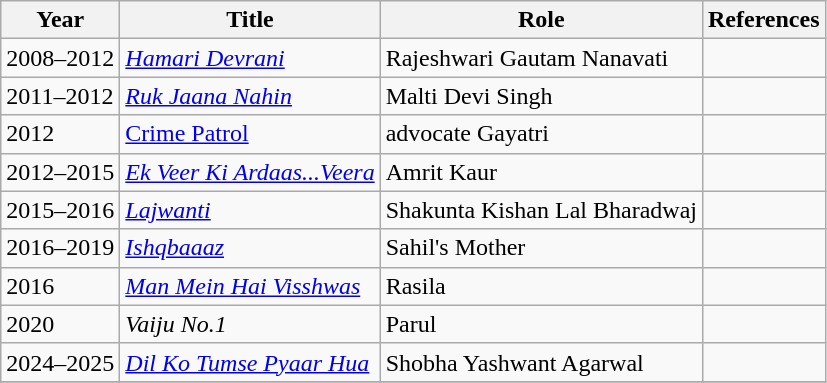<table class="wikitable">
<tr>
<th>Year</th>
<th>Title</th>
<th>Role</th>
<th>References</th>
</tr>
<tr>
<td>2008–2012</td>
<td><em><a href='#'>Hamari Devrani</a></em></td>
<td>Rajeshwari Gautam Nanavati</td>
<td></td>
</tr>
<tr>
<td>2011–2012</td>
<td><em><a href='#'>Ruk Jaana Nahin</a></em></td>
<td>Malti Devi Singh</td>
<td></td>
</tr>
<tr>
<td>2012</td>
<td><a href='#'>Crime Patrol</a></td>
<td>advocate Gayatri</td>
<td></td>
</tr>
<tr>
<td>2012–2015</td>
<td><em><a href='#'>Ek Veer Ki Ardaas...Veera</a></em></td>
<td>Amrit Kaur</td>
<td></td>
</tr>
<tr>
<td>2015–2016</td>
<td><em><a href='#'>Lajwanti</a></em></td>
<td>Shakunta Kishan Lal Bharadwaj</td>
<td></td>
</tr>
<tr>
<td>2016–2019</td>
<td><em><a href='#'>Ishqbaaaz</a></em></td>
<td>Sahil's Mother</td>
<td></td>
</tr>
<tr>
<td>2016</td>
<td><em><a href='#'>Man Mein Hai Visshwas</a></em></td>
<td>Rasila</td>
<td></td>
</tr>
<tr>
<td>2020</td>
<td><em>Vaiju No.1</em></td>
<td>Parul</td>
<td></td>
</tr>
<tr>
<td>2024–2025</td>
<td><em><a href='#'>Dil Ko Tumse Pyaar Hua</a></em></td>
<td>Shobha Yashwant Agarwal</td>
<td></td>
</tr>
<tr>
</tr>
</table>
